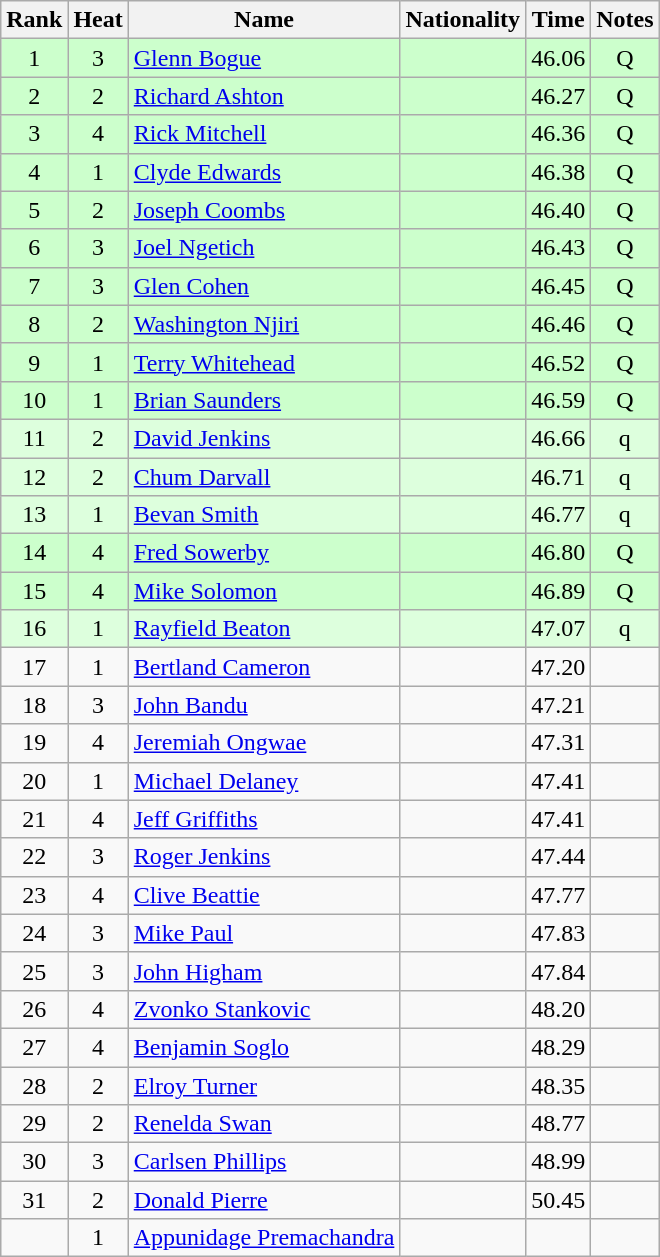<table class="wikitable sortable" style="text-align:center">
<tr>
<th>Rank</th>
<th>Heat</th>
<th>Name</th>
<th>Nationality</th>
<th>Time</th>
<th>Notes</th>
</tr>
<tr bgcolor=ccffcc>
<td>1</td>
<td>3</td>
<td align=left><a href='#'>Glenn Bogue</a></td>
<td align=left></td>
<td>46.06</td>
<td>Q</td>
</tr>
<tr bgcolor=ccffcc>
<td>2</td>
<td>2</td>
<td align=left><a href='#'>Richard Ashton</a></td>
<td align=left></td>
<td>46.27</td>
<td>Q</td>
</tr>
<tr bgcolor=ccffcc>
<td>3</td>
<td>4</td>
<td align=left><a href='#'>Rick Mitchell</a></td>
<td align=left></td>
<td>46.36</td>
<td>Q</td>
</tr>
<tr bgcolor=ccffcc>
<td>4</td>
<td>1</td>
<td align=left><a href='#'>Clyde Edwards</a></td>
<td align=left></td>
<td>46.38</td>
<td>Q</td>
</tr>
<tr bgcolor=ccffcc>
<td>5</td>
<td>2</td>
<td align=left><a href='#'>Joseph Coombs</a></td>
<td align=left></td>
<td>46.40</td>
<td>Q</td>
</tr>
<tr bgcolor=ccffcc>
<td>6</td>
<td>3</td>
<td align=left><a href='#'>Joel Ngetich</a></td>
<td align=left></td>
<td>46.43</td>
<td>Q</td>
</tr>
<tr bgcolor=ccffcc>
<td>7</td>
<td>3</td>
<td align=left><a href='#'>Glen Cohen</a></td>
<td align=left></td>
<td>46.45</td>
<td>Q</td>
</tr>
<tr bgcolor=ccffcc>
<td>8</td>
<td>2</td>
<td align=left><a href='#'>Washington Njiri</a></td>
<td align=left></td>
<td>46.46</td>
<td>Q</td>
</tr>
<tr bgcolor=ccffcc>
<td>9</td>
<td>1</td>
<td align=left><a href='#'>Terry Whitehead</a></td>
<td align=left></td>
<td>46.52</td>
<td>Q</td>
</tr>
<tr bgcolor=ccffcc>
<td>10</td>
<td>1</td>
<td align=left><a href='#'>Brian Saunders</a></td>
<td align=left></td>
<td>46.59</td>
<td>Q</td>
</tr>
<tr bgcolor=ddffdd>
<td>11</td>
<td>2</td>
<td align=left><a href='#'>David Jenkins</a></td>
<td align=left></td>
<td>46.66</td>
<td>q</td>
</tr>
<tr bgcolor=ddffdd>
<td>12</td>
<td>2</td>
<td align=left><a href='#'>Chum Darvall</a></td>
<td align=left></td>
<td>46.71</td>
<td>q</td>
</tr>
<tr bgcolor=ddffdd>
<td>13</td>
<td>1</td>
<td align=left><a href='#'>Bevan Smith</a></td>
<td align=left></td>
<td>46.77</td>
<td>q</td>
</tr>
<tr bgcolor=ccffcc>
<td>14</td>
<td>4</td>
<td align=left><a href='#'>Fred Sowerby</a></td>
<td align=left></td>
<td>46.80</td>
<td>Q</td>
</tr>
<tr bgcolor=ccffcc>
<td>15</td>
<td>4</td>
<td align=left><a href='#'>Mike Solomon</a></td>
<td align=left></td>
<td>46.89</td>
<td>Q</td>
</tr>
<tr bgcolor=ddffdd>
<td>16</td>
<td>1</td>
<td align=left><a href='#'>Rayfield Beaton</a></td>
<td align=left></td>
<td>47.07</td>
<td>q</td>
</tr>
<tr>
<td>17</td>
<td>1</td>
<td align=left><a href='#'>Bertland Cameron</a></td>
<td align=left></td>
<td>47.20</td>
<td></td>
</tr>
<tr>
<td>18</td>
<td>3</td>
<td align=left><a href='#'>John Bandu</a></td>
<td align=left></td>
<td>47.21</td>
<td></td>
</tr>
<tr>
<td>19</td>
<td>4</td>
<td align=left><a href='#'>Jeremiah Ongwae</a></td>
<td align=left></td>
<td>47.31</td>
<td></td>
</tr>
<tr>
<td>20</td>
<td>1</td>
<td align=left><a href='#'>Michael Delaney</a></td>
<td align=left></td>
<td>47.41</td>
<td></td>
</tr>
<tr>
<td>21</td>
<td>4</td>
<td align=left><a href='#'>Jeff Griffiths</a></td>
<td align=left></td>
<td>47.41</td>
<td></td>
</tr>
<tr>
<td>22</td>
<td>3</td>
<td align=left><a href='#'>Roger Jenkins</a></td>
<td align=left></td>
<td>47.44</td>
<td></td>
</tr>
<tr>
<td>23</td>
<td>4</td>
<td align=left><a href='#'>Clive Beattie</a></td>
<td align=left></td>
<td>47.77</td>
<td></td>
</tr>
<tr>
<td>24</td>
<td>3</td>
<td align=left><a href='#'>Mike Paul</a></td>
<td align=left></td>
<td>47.83</td>
<td></td>
</tr>
<tr>
<td>25</td>
<td>3</td>
<td align=left><a href='#'>John Higham</a></td>
<td align=left></td>
<td>47.84</td>
<td></td>
</tr>
<tr>
<td>26</td>
<td>4</td>
<td align=left><a href='#'>Zvonko Stankovic</a></td>
<td align=left></td>
<td>48.20</td>
<td></td>
</tr>
<tr>
<td>27</td>
<td>4</td>
<td align=left><a href='#'>Benjamin Soglo</a></td>
<td align=left></td>
<td>48.29</td>
<td></td>
</tr>
<tr>
<td>28</td>
<td>2</td>
<td align=left><a href='#'>Elroy Turner</a></td>
<td align=left></td>
<td>48.35</td>
<td></td>
</tr>
<tr>
<td>29</td>
<td>2</td>
<td align=left><a href='#'>Renelda Swan</a></td>
<td align=left></td>
<td>48.77</td>
<td></td>
</tr>
<tr>
<td>30</td>
<td>3</td>
<td align=left><a href='#'>Carlsen Phillips</a></td>
<td align=left></td>
<td>48.99</td>
<td></td>
</tr>
<tr>
<td>31</td>
<td>2</td>
<td align=left><a href='#'>Donald Pierre</a></td>
<td align=left></td>
<td>50.45</td>
<td></td>
</tr>
<tr>
<td></td>
<td>1</td>
<td align=left><a href='#'>Appunidage Premachandra</a></td>
<td align=left></td>
<td></td>
<td></td>
</tr>
</table>
